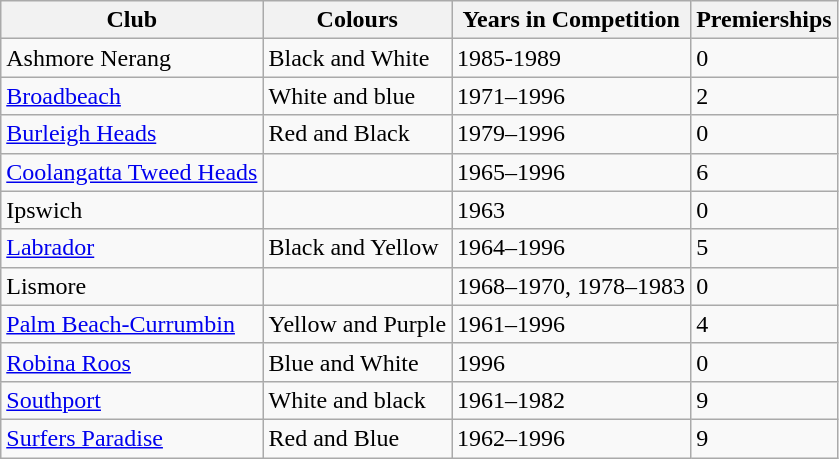<table Class="wikitable">
<tr>
<th>Club</th>
<th>Colours</th>
<th>Years in Competition</th>
<th>Premierships</th>
</tr>
<tr>
<td>Ashmore Nerang</td>
<td>Black and White</td>
<td>1985-1989</td>
<td>0</td>
</tr>
<tr>
<td><a href='#'>Broadbeach</a></td>
<td>White and blue</td>
<td>1971–1996</td>
<td>2</td>
</tr>
<tr>
<td><a href='#'>Burleigh Heads</a></td>
<td>Red and Black</td>
<td>1979–1996</td>
<td>0</td>
</tr>
<tr>
<td><a href='#'>Coolangatta Tweed Heads</a></td>
<td></td>
<td>1965–1996</td>
<td>6</td>
</tr>
<tr>
<td>Ipswich</td>
<td></td>
<td>1963</td>
<td>0</td>
</tr>
<tr>
<td><a href='#'>Labrador</a></td>
<td>Black and Yellow</td>
<td>1964–1996</td>
<td>5</td>
</tr>
<tr>
<td>Lismore</td>
<td></td>
<td>1968–1970, 1978–1983</td>
<td>0</td>
</tr>
<tr>
<td><a href='#'>Palm Beach-Currumbin</a></td>
<td>Yellow and Purple</td>
<td>1961–1996</td>
<td>4</td>
</tr>
<tr>
<td><a href='#'>Robina Roos</a></td>
<td>Blue and White</td>
<td>1996</td>
<td>0</td>
</tr>
<tr>
<td><a href='#'>Southport</a></td>
<td>White and black</td>
<td>1961–1982</td>
<td>9</td>
</tr>
<tr>
<td><a href='#'>Surfers Paradise</a></td>
<td>Red and Blue</td>
<td>1962–1996</td>
<td>9</td>
</tr>
</table>
